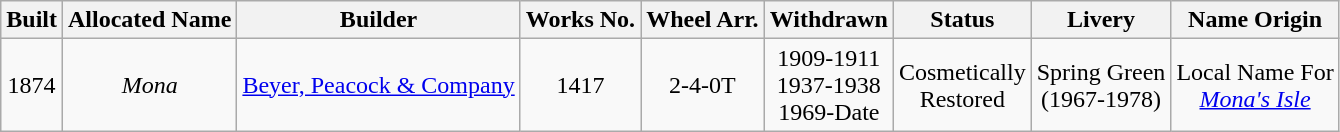<table class="wikitable">
<tr>
<th>Built</th>
<th>Allocated Name</th>
<th>Builder</th>
<th>Works No.</th>
<th>Wheel Arr.</th>
<th>Withdrawn</th>
<th>Status</th>
<th>Livery</th>
<th>Name Origin</th>
</tr>
<tr>
<td align="center">1874</td>
<td align="center"><em>Mona</em></td>
<td align="center"><a href='#'>Beyer, Peacock & Company</a></td>
<td align="center">1417</td>
<td align="center">2-4-0T</td>
<td align="center">1909-1911<br>1937-1938<br>1969-Date</td>
<td align="center">Cosmetically<br>Restored</td>
<td align="center">Spring Green<br>(1967-1978)</td>
<td align="center">Local Name For <br><em><a href='#'>Mona's Isle</a></em></td>
</tr>
</table>
